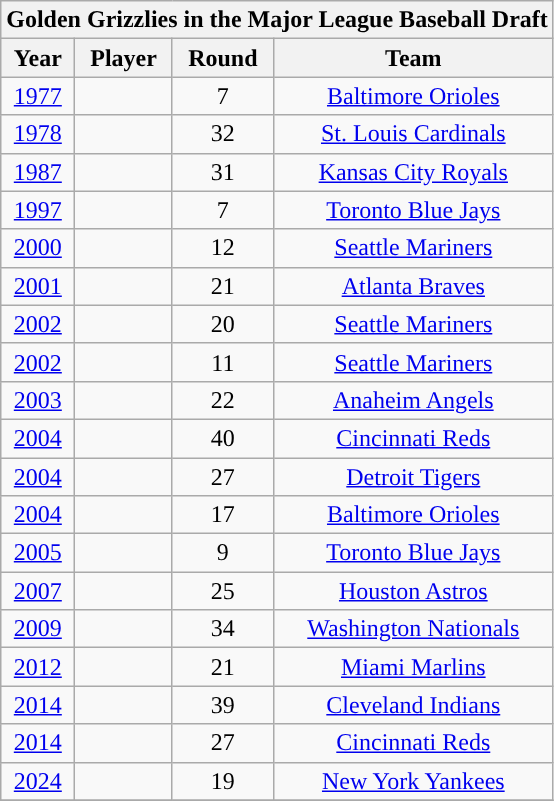<table class="wikitable sortable collapsible collapsed" style="text-align:center">
<tr>
<th colspan=4>Golden Grizzlies in the Major League Baseball Draft</th>
</tr>
<tr>
<th>Year</th>
<th>Player</th>
<th>Round</th>
<th>Team</th>
</tr>
<tr>
<td><a href='#'>1977</a></td>
<td></td>
<td>7</td>
<td><a href='#'>Baltimore Orioles</a></td>
</tr>
<tr>
<td><a href='#'>1978</a></td>
<td></td>
<td>32</td>
<td><a href='#'>St. Louis Cardinals</a></td>
</tr>
<tr>
<td><a href='#'>1987</a></td>
<td></td>
<td>31</td>
<td><a href='#'>Kansas City Royals</a></td>
</tr>
<tr>
<td><a href='#'>1997</a></td>
<td></td>
<td>7</td>
<td><a href='#'>Toronto Blue Jays</a></td>
</tr>
<tr>
<td><a href='#'>2000</a></td>
<td></td>
<td>12</td>
<td><a href='#'>Seattle Mariners</a></td>
</tr>
<tr>
<td><a href='#'>2001</a></td>
<td></td>
<td>21</td>
<td><a href='#'>Atlanta Braves</a></td>
</tr>
<tr>
<td><a href='#'>2002</a></td>
<td></td>
<td>20</td>
<td><a href='#'>Seattle Mariners</a></td>
</tr>
<tr>
<td><a href='#'>2002</a></td>
<td></td>
<td>11</td>
<td><a href='#'>Seattle Mariners</a></td>
</tr>
<tr>
<td><a href='#'>2003</a></td>
<td></td>
<td>22</td>
<td><a href='#'>Anaheim Angels</a></td>
</tr>
<tr>
<td><a href='#'>2004</a></td>
<td></td>
<td>40</td>
<td><a href='#'>Cincinnati Reds</a></td>
</tr>
<tr>
<td><a href='#'>2004</a></td>
<td></td>
<td>27</td>
<td><a href='#'>Detroit Tigers</a></td>
</tr>
<tr>
<td><a href='#'>2004</a></td>
<td></td>
<td>17</td>
<td><a href='#'>Baltimore Orioles</a></td>
</tr>
<tr>
<td><a href='#'>2005</a></td>
<td></td>
<td>9</td>
<td><a href='#'>Toronto Blue Jays</a></td>
</tr>
<tr>
<td><a href='#'>2007</a></td>
<td></td>
<td>25</td>
<td><a href='#'>Houston Astros</a></td>
</tr>
<tr>
<td><a href='#'>2009</a></td>
<td></td>
<td>34</td>
<td><a href='#'>Washington Nationals</a></td>
</tr>
<tr>
<td><a href='#'>2012</a></td>
<td></td>
<td>21</td>
<td><a href='#'>Miami Marlins</a></td>
</tr>
<tr>
<td><a href='#'>2014</a></td>
<td></td>
<td>39</td>
<td><a href='#'>Cleveland Indians</a></td>
</tr>
<tr>
<td><a href='#'>2014</a></td>
<td></td>
<td>27</td>
<td><a href='#'>Cincinnati Reds</a></td>
</tr>
<tr>
<td><a href='#'>2024</a></td>
<td></td>
<td>19</td>
<td><a href='#'>New York Yankees</a></td>
</tr>
<tr>
</tr>
</table>
